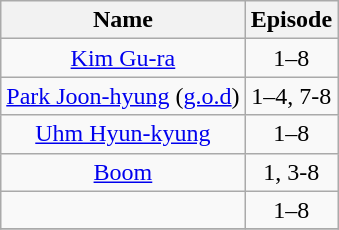<table class="wikitable" style="text-align:center">
<tr>
<th>Name</th>
<th>Episode</th>
</tr>
<tr>
<td><a href='#'>Kim Gu-ra</a></td>
<td>1–8</td>
</tr>
<tr>
<td><a href='#'>Park Joon-hyung</a> (<a href='#'>g.o.d</a>)</td>
<td>1–4, 7-8</td>
</tr>
<tr>
<td><a href='#'>Uhm Hyun-kyung</a></td>
<td>1–8</td>
</tr>
<tr>
<td><a href='#'>Boom</a></td>
<td>1, 3-8</td>
</tr>
<tr>
<td></td>
<td>1–8</td>
</tr>
<tr>
</tr>
</table>
